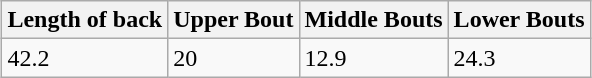<table class="wikitable" style="Margin:auto">
<tr>
<th>Length of back</th>
<th>Upper Bout</th>
<th>Middle Bouts</th>
<th>Lower Bouts</th>
</tr>
<tr>
<td>42.2</td>
<td>20</td>
<td>12.9</td>
<td>24.3</td>
</tr>
</table>
